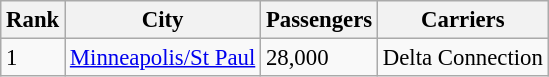<table class= "wikitable" style="font-size: 95%" width= align=>
<tr>
<th>Rank</th>
<th>City</th>
<th>Passengers</th>
<th>Carriers</th>
</tr>
<tr>
<td>1</td>
<td><a href='#'>Minneapolis/St Paul</a></td>
<td>28,000</td>
<td>Delta Connection</td>
</tr>
</table>
